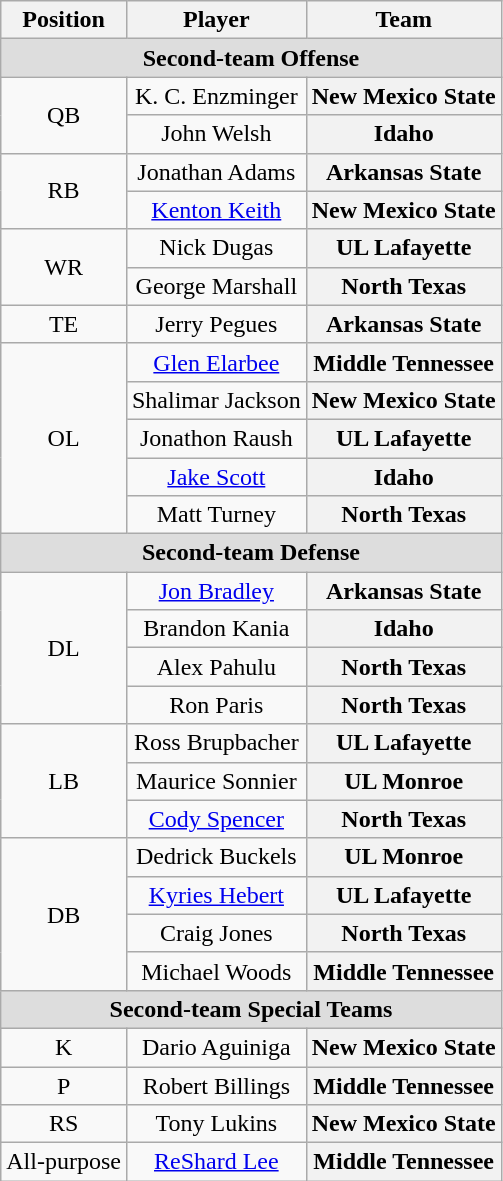<table class="wikitable sortable">
<tr>
<th>Position</th>
<th>Player</th>
<th>Team</th>
</tr>
<tr>
<td colspan="3" style="text-align:center; background:#ddd;"><strong>Second-team Offense</strong></td>
</tr>
<tr style="text-align:center;">
<td rowspan="2">QB</td>
<td>K. C. Enzminger</td>
<th Style = >New Mexico State</th>
</tr>
<tr style="text-align:center;">
<td>John Welsh</td>
<th Style = >Idaho</th>
</tr>
<tr style="text-align:center;">
<td rowspan="2">RB</td>
<td>Jonathan Adams</td>
<th Style = >Arkansas State</th>
</tr>
<tr style="text-align:center;">
<td><a href='#'>Kenton Keith</a></td>
<th Style = >New Mexico State</th>
</tr>
<tr style="text-align:center;">
<td rowspan="2">WR</td>
<td>Nick Dugas</td>
<th Style = >UL Lafayette</th>
</tr>
<tr style="text-align:center;">
<td>George Marshall</td>
<th Style = >North Texas</th>
</tr>
<tr style="text-align:center;">
<td>TE</td>
<td>Jerry Pegues</td>
<th Style = >Arkansas State</th>
</tr>
<tr style="text-align:center;">
<td rowspan="5">OL</td>
<td><a href='#'>Glen Elarbee</a></td>
<th Style = >Middle Tennessee</th>
</tr>
<tr style="text-align:center;">
<td>Shalimar Jackson</td>
<th Style = >New Mexico State</th>
</tr>
<tr style="text-align:center;">
<td>Jonathon Raush</td>
<th Style = >UL Lafayette</th>
</tr>
<tr style="text-align:center;">
<td><a href='#'>Jake Scott</a></td>
<th Style = >Idaho</th>
</tr>
<tr style="text-align:center;">
<td>Matt Turney</td>
<th Style = >North Texas</th>
</tr>
<tr>
<td colspan="3" style="text-align:center; background:#ddd;"><strong>Second-team Defense</strong></td>
</tr>
<tr style="text-align:center;">
<td rowspan="4">DL</td>
<td><a href='#'>Jon Bradley</a></td>
<th Style = >Arkansas State</th>
</tr>
<tr style="text-align:center;">
<td>Brandon Kania</td>
<th Style = >Idaho</th>
</tr>
<tr style="text-align:center;">
<td>Alex Pahulu</td>
<th Style = >North Texas</th>
</tr>
<tr style="text-align:center;">
<td>Ron Paris</td>
<th Style = >North Texas</th>
</tr>
<tr style="text-align:center;">
<td rowspan="3">LB</td>
<td>Ross Brupbacher</td>
<th Style = >UL Lafayette</th>
</tr>
<tr style="text-align:center;">
<td>Maurice Sonnier</td>
<th Style = >UL Monroe</th>
</tr>
<tr style="text-align:center;">
<td><a href='#'>Cody Spencer</a></td>
<th Style = >North Texas</th>
</tr>
<tr style="text-align:center;">
<td rowspan="4">DB</td>
<td>Dedrick Buckels</td>
<th Style = >UL Monroe</th>
</tr>
<tr style="text-align:center;">
<td><a href='#'>Kyries Hebert</a></td>
<th Style = >UL Lafayette</th>
</tr>
<tr style="text-align:center;">
<td>Craig Jones</td>
<th Style = >North Texas</th>
</tr>
<tr style="text-align:center;">
<td>Michael Woods</td>
<th Style = >Middle Tennessee</th>
</tr>
<tr>
<td colspan="3" style="text-align:center; background:#ddd;"><strong>Second-team Special Teams</strong></td>
</tr>
<tr style="text-align:center;">
<td>K</td>
<td>Dario Aguiniga</td>
<th Style = >New Mexico State</th>
</tr>
<tr style="text-align:center;">
<td>P</td>
<td>Robert Billings</td>
<th Style = >Middle Tennessee</th>
</tr>
<tr style="text-align:center;">
<td>RS</td>
<td>Tony Lukins</td>
<th Style = >New Mexico State</th>
</tr>
<tr style="text-align:center;">
<td>All-purpose</td>
<td><a href='#'>ReShard Lee</a></td>
<th Style = >Middle Tennessee</th>
</tr>
</table>
